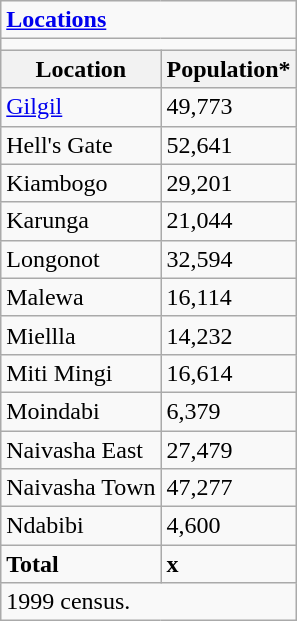<table class="wikitable">
<tr>
<td colspan="2"><strong><a href='#'>Locations</a></strong></td>
</tr>
<tr>
<td colspan="2"></td>
</tr>
<tr>
<th>Location</th>
<th>Population*</th>
</tr>
<tr>
<td><a href='#'>Gilgil</a></td>
<td>49,773</td>
</tr>
<tr>
<td>Hell's Gate</td>
<td>52,641</td>
</tr>
<tr>
<td>Kiambogo</td>
<td>29,201</td>
</tr>
<tr>
<td>Karunga</td>
<td>21,044</td>
</tr>
<tr>
<td>Longonot</td>
<td>32,594</td>
</tr>
<tr>
<td>Malewa</td>
<td>16,114</td>
</tr>
<tr>
<td>Miellla</td>
<td>14,232</td>
</tr>
<tr>
<td>Miti Mingi</td>
<td>16,614</td>
</tr>
<tr>
<td>Moindabi</td>
<td>6,379</td>
</tr>
<tr>
<td>Naivasha East</td>
<td>27,479</td>
</tr>
<tr>
<td>Naivasha Town</td>
<td>47,277</td>
</tr>
<tr>
<td>Ndabibi</td>
<td>4,600</td>
</tr>
<tr>
<td><strong>Total</strong></td>
<td><strong>x</strong></td>
</tr>
<tr>
<td colspan="2">1999 census.</td>
</tr>
</table>
